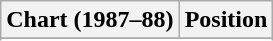<table class="wikitable">
<tr>
<th>Chart (1987–88)</th>
<th>Position</th>
</tr>
<tr>
</tr>
<tr>
</tr>
</table>
